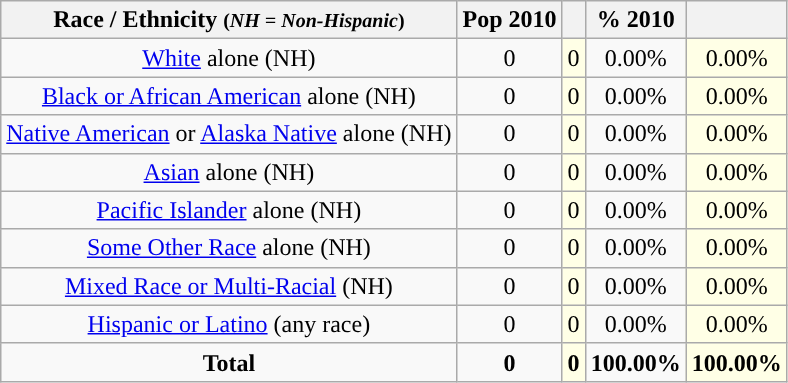<table class="wikitable" style="text-align:center;">
<tr>
<th>Race / Ethnicity <small>(<em>NH = Non-Hispanic</em>)</small></th>
<th>Pop 2010</th>
<th></th>
<th>% 2010</th>
<th></th>
</tr>
<tr>
<td><a href='#'>White</a> alone (NH)</td>
<td>0</td>
<td style='background: #ffffe6;'>0</td>
<td>0.00%</td>
<td style='background: #ffffe6;'>0.00%</td>
</tr>
<tr>
<td><a href='#'>Black or African American</a> alone (NH)</td>
<td>0</td>
<td style='background: #ffffe6;'>0</td>
<td>0.00%</td>
<td style='background: #ffffe6;'>0.00%</td>
</tr>
<tr>
<td><a href='#'>Native American</a> or <a href='#'>Alaska Native</a> alone (NH)</td>
<td>0</td>
<td style='background: #ffffe6;'>0</td>
<td>0.00%</td>
<td style='background: #ffffe6;'>0.00%</td>
</tr>
<tr>
<td><a href='#'>Asian</a> alone (NH)</td>
<td>0</td>
<td style='background: #ffffe6;'>0</td>
<td>0.00%</td>
<td style='background: #ffffe6;'>0.00%</td>
</tr>
<tr>
<td><a href='#'>Pacific Islander</a> alone (NH)</td>
<td>0</td>
<td style='background: #ffffe6;'>0</td>
<td>0.00%</td>
<td style='background: #ffffe6;'>0.00%</td>
</tr>
<tr>
<td><a href='#'>Some Other Race</a> alone (NH)</td>
<td>0</td>
<td style='background: #ffffe6;'>0</td>
<td>0.00%</td>
<td style='background: #ffffe6;'>0.00%</td>
</tr>
<tr>
<td><a href='#'>Mixed Race or Multi-Racial</a> (NH)</td>
<td>0</td>
<td style='background: #ffffe6;'>0</td>
<td>0.00%</td>
<td style='background: #ffffe6;'>0.00%</td>
</tr>
<tr>
<td><a href='#'>Hispanic or Latino</a> (any race)</td>
<td>0</td>
<td style='background: #ffffe6;'>0</td>
<td>0.00%</td>
<td style='background: #ffffe6;'>0.00%</td>
</tr>
<tr>
<td><strong>Total</strong></td>
<td><strong>0</strong></td>
<td style='background: #ffffe6;'><strong>0</strong></td>
<td><strong>100.00%</strong></td>
<td style='background: #ffffe6;'><strong>100.00%</strong></td>
</tr>
</table>
